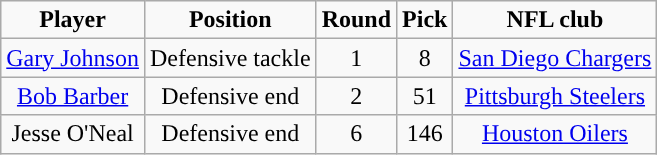<table class="wikitable">
<tr align="center">
<td><strong>Player</strong></td>
<td><strong>Position</strong></td>
<td><strong>Round</strong></td>
<td><strong>Pick</strong></td>
<td><strong>NFL club</strong></td>
</tr>
<tr align="center" bgcolor="">
<td><a href='#'>Gary Johnson</a></td>
<td>Defensive tackle</td>
<td>1</td>
<td>8</td>
<td><a href='#'>San Diego Chargers</a></td>
</tr>
<tr align="center" bgcolor="">
<td><a href='#'>Bob Barber</a></td>
<td>Defensive end</td>
<td>2</td>
<td>51</td>
<td><a href='#'>Pittsburgh Steelers</a></td>
</tr>
<tr align="center" bgcolor="">
<td>Jesse O'Neal</td>
<td>Defensive end</td>
<td>6</td>
<td>146</td>
<td><a href='#'>Houston Oilers</a></td>
</tr>
</table>
